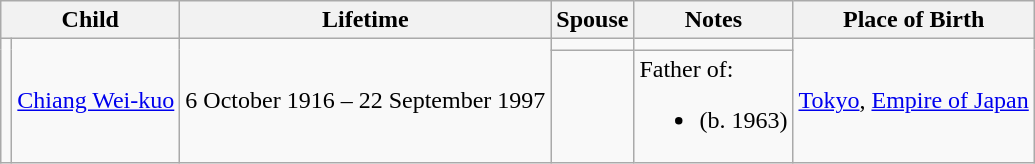<table class="wikitable">
<tr>
<th colspan="2">Child</th>
<th>Lifetime</th>
<th>Spouse</th>
<th>Notes</th>
<th>Place of Birth</th>
</tr>
<tr>
<td rowspan=2></td>
<td rowspan=2><a href='#'>Chiang Wei-kuo</a></td>
<td rowspan=2>6 October 1916 – 22 September 1997</td>
<td></td>
<td></td>
<td rowspan=2><a href='#'>Tokyo</a>, <a href='#'>Empire of Japan</a></td>
</tr>
<tr>
<td></td>
<td>Father of:<br><ul><li> (b. 1963)</li></ul></td>
</tr>
</table>
